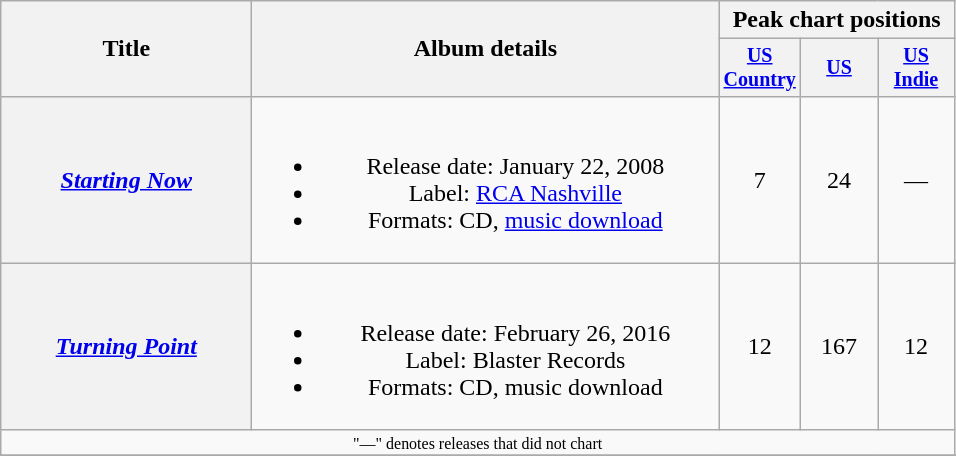<table class="wikitable plainrowheaders" style="text-align:center;">
<tr>
<th rowspan="2" style="width:10em;">Title</th>
<th rowspan="2" style="width:19em;">Album details</th>
<th colspan="3">Peak chart positions</th>
</tr>
<tr style="font-size:smaller;">
<th style="width:45px;"><a href='#'>US Country</a><br></th>
<th style="width:45px;"><a href='#'>US</a><br></th>
<th style="width:45px;"><a href='#'>US<br>Indie</a><br></th>
</tr>
<tr>
<th scope="row"><em><a href='#'>Starting Now</a></em></th>
<td><br><ul><li>Release date: January 22, 2008</li><li>Label: <a href='#'>RCA Nashville</a></li><li>Formats: CD, <a href='#'>music download</a></li></ul></td>
<td>7</td>
<td>24</td>
<td>—</td>
</tr>
<tr>
<th scope="row"><em><a href='#'>Turning Point</a></em></th>
<td><br><ul><li>Release date: February 26, 2016</li><li>Label: Blaster Records</li><li>Formats: CD, music download</li></ul></td>
<td>12</td>
<td>167</td>
<td>12</td>
</tr>
<tr>
<td colspan="5" style="font-size:8pt">"—" denotes releases that did not chart</td>
</tr>
<tr>
</tr>
</table>
